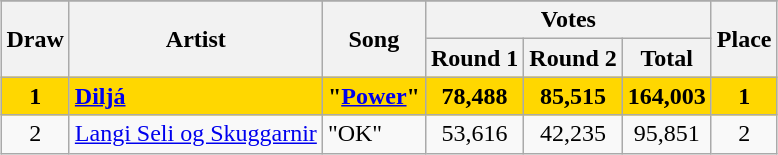<table class="sortable wikitable" style="margin: 1em auto 1em auto; text-align:center">
<tr>
</tr>
<tr>
<th scope="col" rowspan="2">Draw</th>
<th scope="col" rowspan="2">Artist</th>
<th scope="col" rowspan="2">Song</th>
<th colspan="3">Votes</th>
<th scope="col" rowspan="2">Place</th>
</tr>
<tr>
<th>Round 1</th>
<th>Round 2</th>
<th>Total</th>
</tr>
<tr style="font-weight:bold; background:gold;">
<td>1</td>
<td align="left"><a href='#'>Diljá</a></td>
<td align="left">"<a href='#'>Power</a>"</td>
<td>78,488</td>
<td>85,515</td>
<td>164,003</td>
<td>1</td>
</tr>
<tr>
<td>2</td>
<td align="left"><a href='#'>Langi Seli og Skuggarnir</a></td>
<td align="left">"OK"</td>
<td>53,616</td>
<td>42,235</td>
<td>95,851</td>
<td>2</td>
</tr>
</table>
